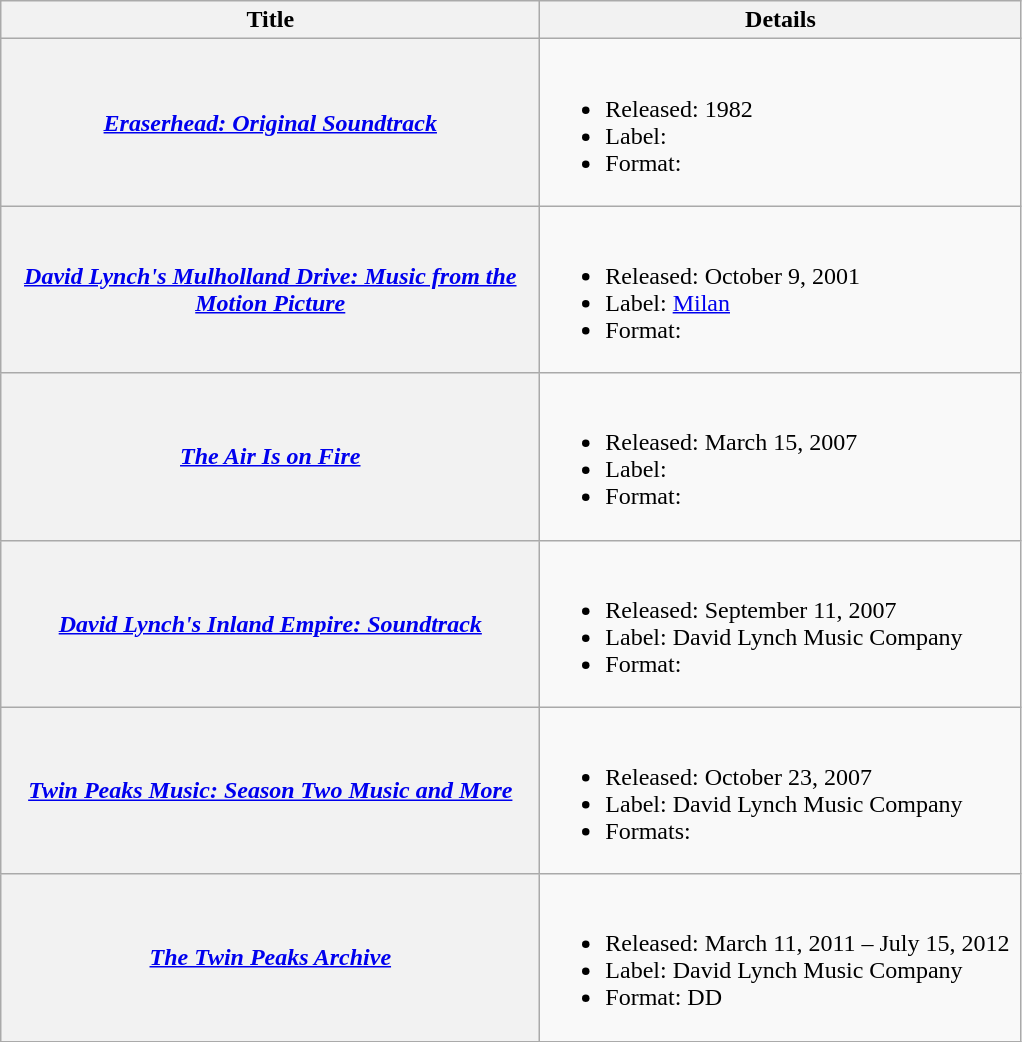<table class="wikitable plainrowheaders" style="text-align:left">
<tr>
<th scope="col" style="width:22em">Title</th>
<th scope="col">Details</th>
</tr>
<tr>
<th scope="row"><em><a href='#'>Eraserhead: Original Soundtrack</a></em></th>
<td><br><ul><li>Released: 1982 </li><li>Label: </li><li>Format: </li></ul></td>
</tr>
<tr>
<th scope="row"><em><a href='#'>David Lynch's Mulholland Drive: Music from the Motion Picture</a></em></th>
<td><br><ul><li>Released: October 9, 2001 </li><li>Label: <a href='#'>Milan</a> </li><li>Format: </li></ul></td>
</tr>
<tr>
<th scope="row"><em><a href='#'>The Air Is on Fire</a></em></th>
<td><br><ul><li>Released: March 15, 2007 </li><li>Label: </li><li>Format: </li></ul></td>
</tr>
<tr>
<th scope="row"><em><a href='#'>David Lynch's Inland Empire: Soundtrack</a></em></th>
<td><br><ul><li>Released: September 11, 2007 </li><li>Label: David Lynch Music Company </li><li>Format: </li></ul></td>
</tr>
<tr>
<th scope="row"><em><a href='#'>Twin Peaks Music: Season Two Music and More</a></em></th>
<td><br><ul><li>Released: October 23, 2007 </li><li>Label: David Lynch Music Company </li><li>Formats: </li></ul></td>
</tr>
<tr>
<th scope="row"><em><a href='#'>The Twin Peaks Archive</a></em></th>
<td><br><ul><li>Released: March 11, 2011 – July 15, 2012 </li><li>Label: David Lynch Music Company</li><li>Format: DD</li></ul></td>
</tr>
</table>
